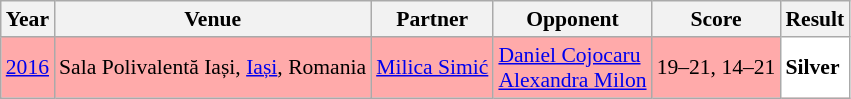<table class="sortable wikitable" style="font-size: 90%;">
<tr>
<th>Year</th>
<th>Venue</th>
<th>Partner</th>
<th>Opponent</th>
<th>Score</th>
<th>Result</th>
</tr>
<tr style="background:#FFAAAA">
<td align="center"><a href='#'>2016</a></td>
<td align="left">Sala Polivalentă Iași, <a href='#'>Iași</a>, Romania</td>
<td align="left"> <a href='#'>Milica Simić</a></td>
<td align="left"> <a href='#'>Daniel Cojocaru</a><br> <a href='#'>Alexandra Milon</a></td>
<td align="left">19–21, 14–21</td>
<td style="text-align:left; background:white"> <strong>Silver</strong></td>
</tr>
</table>
